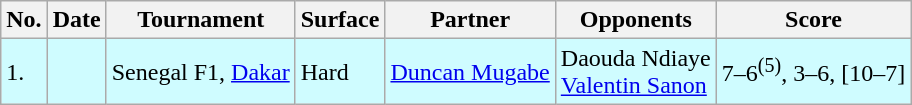<table class="sortable wikitable">
<tr>
<th>No.</th>
<th>Date</th>
<th>Tournament</th>
<th>Surface</th>
<th>Partner</th>
<th>Opponents</th>
<th class="unsortable">Score</th>
</tr>
<tr style="background:#cffcff;">
<td>1.</td>
<td></td>
<td>Senegal F1, <a href='#'>Dakar</a></td>
<td>Hard</td>
<td> <a href='#'>Duncan Mugabe</a></td>
<td> Daouda Ndiaye <br>  <a href='#'>Valentin Sanon</a></td>
<td>7–6<sup>(5)</sup>, 3–6, [10–7]</td>
</tr>
</table>
